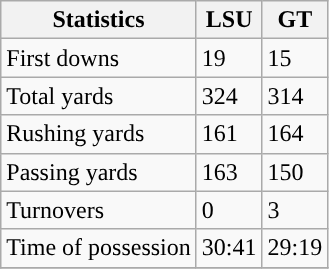<table class="wikitable" style="float: left;">
<tr>
<th>Statistics</th>
<th>LSU</th>
<th>GT</th>
</tr>
<tr>
<td>First downs</td>
<td>19</td>
<td>15</td>
</tr>
<tr>
<td>Total yards</td>
<td>324</td>
<td>314</td>
</tr>
<tr>
<td>Rushing yards</td>
<td>161</td>
<td>164</td>
</tr>
<tr>
<td>Passing yards</td>
<td>163</td>
<td>150</td>
</tr>
<tr>
<td>Turnovers</td>
<td>0</td>
<td>3</td>
</tr>
<tr>
<td>Time of possession</td>
<td>30:41</td>
<td>29:19</td>
</tr>
<tr>
</tr>
</table>
